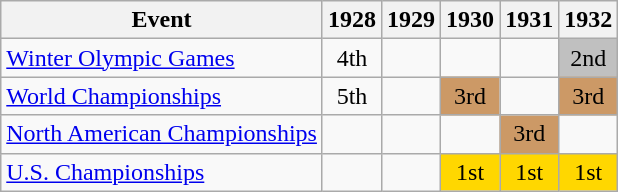<table class="wikitable">
<tr>
<th>Event</th>
<th>1928</th>
<th>1929</th>
<th>1930</th>
<th>1931</th>
<th>1932</th>
</tr>
<tr>
<td><a href='#'>Winter Olympic Games</a></td>
<td align="center">4th</td>
<td></td>
<td></td>
<td></td>
<td align="center" bgcolor="silver">2nd</td>
</tr>
<tr>
<td><a href='#'>World Championships</a></td>
<td align="center">5th</td>
<td></td>
<td align="center" bgcolor="cc9966">3rd</td>
<td></td>
<td align="center" bgcolor="cc9966">3rd</td>
</tr>
<tr>
<td><a href='#'>North American Championships</a></td>
<td></td>
<td></td>
<td></td>
<td align="center" bgcolor="cc9966">3rd</td>
<td></td>
</tr>
<tr>
<td><a href='#'>U.S. Championships</a></td>
<td></td>
<td></td>
<td align="center" bgcolor="gold">1st</td>
<td align="center" bgcolor="gold">1st</td>
<td align="center" bgcolor="gold">1st</td>
</tr>
</table>
